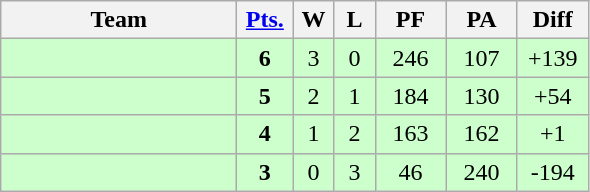<table class=wikitable>
<tr align=center>
<th width=150px>Team</th>
<th width=30px><a href='#'>Pts.</a></th>
<th width=20px>W</th>
<th width=20px>L</th>
<th width=40px>PF</th>
<th width=40px>PA</th>
<th width=40px>Diff</th>
</tr>
<tr align=center bgcolor="#ccffcc">
<td align=left></td>
<td><strong>6</strong></td>
<td>3</td>
<td>0</td>
<td>246</td>
<td>107</td>
<td>+139</td>
</tr>
<tr align=center bgcolor="#ccffcc">
<td align=left></td>
<td><strong>5</strong></td>
<td>2</td>
<td>1</td>
<td>184</td>
<td>130</td>
<td>+54</td>
</tr>
<tr align=center bgcolor="#ccffcc">
<td align=left></td>
<td><strong>4</strong></td>
<td>1</td>
<td>2</td>
<td>163</td>
<td>162</td>
<td>+1</td>
</tr>
<tr align=center bgcolor="#ccffcc">
<td align=left></td>
<td><strong>3</strong></td>
<td>0</td>
<td>3</td>
<td>46</td>
<td>240</td>
<td>-194</td>
</tr>
</table>
